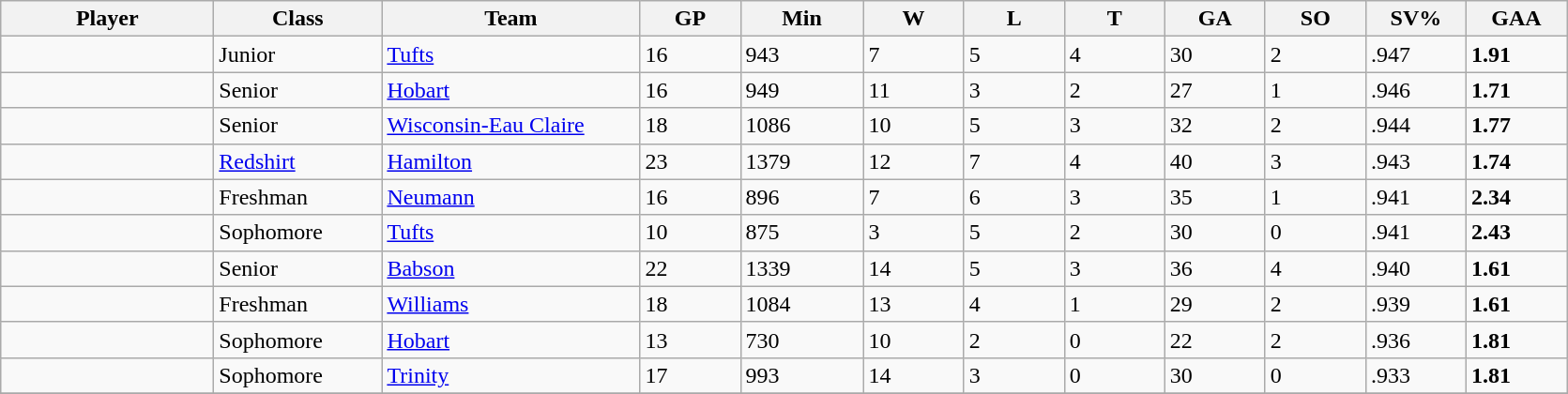<table class="wikitable sortable">
<tr>
<th style="width: 9em;">Player</th>
<th style="width: 7em;">Class</th>
<th style="width: 11em;">Team</th>
<th style="width: 4em;">GP</th>
<th style="width: 5em;">Min</th>
<th style="width: 4em;">W</th>
<th style="width: 4em;">L</th>
<th style="width: 4em;">T</th>
<th style="width: 4em;">GA</th>
<th style="width: 4em;">SO</th>
<th style="width: 4em;">SV%</th>
<th style="width: 4em;">GAA</th>
</tr>
<tr>
<td></td>
<td>Junior</td>
<td><a href='#'>Tufts</a></td>
<td>16</td>
<td>943</td>
<td>7</td>
<td>5</td>
<td>4</td>
<td>30</td>
<td>2</td>
<td>.947</td>
<td><strong>1.91</strong></td>
</tr>
<tr>
<td></td>
<td>Senior</td>
<td><a href='#'>Hobart</a></td>
<td>16</td>
<td>949</td>
<td>11</td>
<td>3</td>
<td>2</td>
<td>27</td>
<td>1</td>
<td>.946</td>
<td><strong>1.71</strong></td>
</tr>
<tr>
<td></td>
<td>Senior</td>
<td><a href='#'>Wisconsin-Eau Claire</a></td>
<td>18</td>
<td>1086</td>
<td>10</td>
<td>5</td>
<td>3</td>
<td>32</td>
<td>2</td>
<td>.944</td>
<td><strong>1.77</strong></td>
</tr>
<tr>
<td></td>
<td><a href='#'>Redshirt</a></td>
<td><a href='#'>Hamilton</a></td>
<td>23</td>
<td>1379</td>
<td>12</td>
<td>7</td>
<td>4</td>
<td>40</td>
<td>3</td>
<td>.943</td>
<td><strong>1.74</strong></td>
</tr>
<tr>
<td></td>
<td>Freshman</td>
<td><a href='#'>Neumann</a></td>
<td>16</td>
<td>896</td>
<td>7</td>
<td>6</td>
<td>3</td>
<td>35</td>
<td>1</td>
<td>.941</td>
<td><strong>2.34</strong></td>
</tr>
<tr>
<td></td>
<td>Sophomore</td>
<td><a href='#'>Tufts</a></td>
<td>10</td>
<td>875</td>
<td>3</td>
<td>5</td>
<td>2</td>
<td>30</td>
<td>0</td>
<td>.941</td>
<td><strong>2.43</strong></td>
</tr>
<tr>
<td></td>
<td>Senior</td>
<td><a href='#'>Babson</a></td>
<td>22</td>
<td>1339</td>
<td>14</td>
<td>5</td>
<td>3</td>
<td>36</td>
<td>4</td>
<td>.940</td>
<td><strong>1.61</strong></td>
</tr>
<tr>
<td></td>
<td>Freshman</td>
<td><a href='#'>Williams</a></td>
<td>18</td>
<td>1084</td>
<td>13</td>
<td>4</td>
<td>1</td>
<td>29</td>
<td>2</td>
<td>.939</td>
<td><strong>1.61</strong></td>
</tr>
<tr>
<td></td>
<td>Sophomore</td>
<td><a href='#'>Hobart</a></td>
<td>13</td>
<td>730</td>
<td>10</td>
<td>2</td>
<td>0</td>
<td>22</td>
<td>2</td>
<td>.936</td>
<td><strong>1.81</strong></td>
</tr>
<tr>
<td></td>
<td>Sophomore</td>
<td><a href='#'>Trinity</a></td>
<td>17</td>
<td>993</td>
<td>14</td>
<td>3</td>
<td>0</td>
<td>30</td>
<td>0</td>
<td>.933</td>
<td><strong>1.81</strong></td>
</tr>
<tr>
</tr>
</table>
